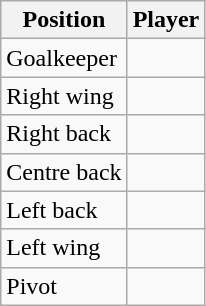<table class="wikitable">
<tr>
<th>Position</th>
<th>Player</th>
</tr>
<tr>
<td>Goalkeeper</td>
<td></td>
</tr>
<tr>
<td>Right wing</td>
<td></td>
</tr>
<tr>
<td>Right back</td>
<td></td>
</tr>
<tr>
<td>Centre back</td>
<td></td>
</tr>
<tr>
<td>Left back</td>
<td></td>
</tr>
<tr>
<td>Left wing</td>
<td></td>
</tr>
<tr>
<td>Pivot</td>
<td></td>
</tr>
</table>
